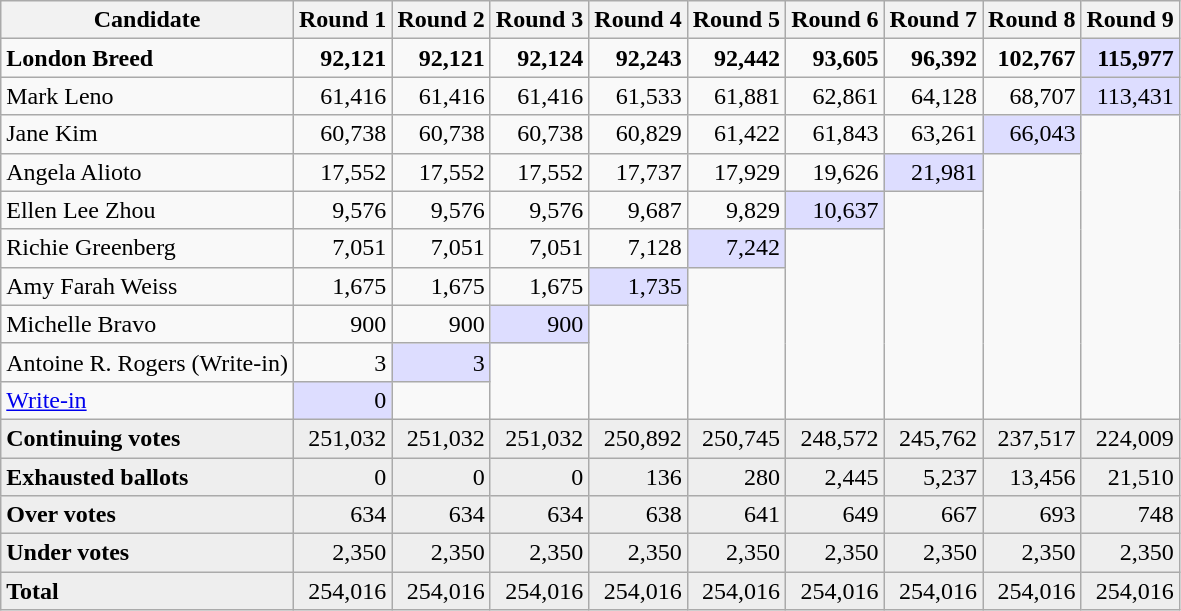<table class="wikitable" style="text-align: right;">
<tr>
<th align="left">Candidate</th>
<th>Round 1</th>
<th>Round 2</th>
<th>Round 3</th>
<th>Round 4</th>
<th>Round 5</th>
<th>Round 6</th>
<th>Round 7</th>
<th>Round 8</th>
<th>Round 9</th>
</tr>
<tr>
<td align="left"><strong>London Breed</strong></td>
<td><strong>92,121</strong></td>
<td><strong>92,121</strong></td>
<td><strong>92,124</strong></td>
<td><strong>92,243</strong></td>
<td><strong>92,442</strong></td>
<td><strong>93,605</strong></td>
<td><strong>96,392</strong></td>
<td><strong>102,767</strong></td>
<td bgcolor="#ddddff"><strong>115,977</strong></td>
</tr>
<tr>
<td align="left">Mark Leno</td>
<td>61,416</td>
<td>61,416</td>
<td>61,416</td>
<td>61,533</td>
<td>61,881</td>
<td>62,861</td>
<td>64,128</td>
<td>68,707</td>
<td bgcolor="#ddddff">113,431</td>
</tr>
<tr>
<td align="left">Jane Kim</td>
<td>60,738</td>
<td>60,738</td>
<td>60,738</td>
<td>60,829</td>
<td>61,422</td>
<td>61,843</td>
<td>63,261</td>
<td bgcolor="#ddddff">66,043</td>
<td rowspan="8"></td>
</tr>
<tr>
<td align="left">Angela Alioto</td>
<td>17,552</td>
<td>17,552</td>
<td>17,552</td>
<td>17,737</td>
<td>17,929</td>
<td>19,626</td>
<td bgcolor="#ddddff">21,981</td>
<td rowspan="7"></td>
</tr>
<tr>
<td align="left">Ellen Lee Zhou</td>
<td>9,576</td>
<td>9,576</td>
<td>9,576</td>
<td>9,687</td>
<td>9,829</td>
<td bgcolor="#ddddff">10,637</td>
<td rowspan="6"></td>
</tr>
<tr>
<td align="left">Richie Greenberg</td>
<td>7,051</td>
<td>7,051</td>
<td>7,051</td>
<td>7,128</td>
<td bgcolor="#ddddff">7,242</td>
<td rowspan="5"></td>
</tr>
<tr>
<td align="left">Amy Farah Weiss</td>
<td>1,675</td>
<td>1,675</td>
<td>1,675</td>
<td bgcolor="#ddddff">1,735</td>
<td rowspan="4"></td>
</tr>
<tr>
<td align="left">Michelle Bravo</td>
<td>900</td>
<td>900</td>
<td bgcolor="#ddddff">900</td>
<td rowspan="3"></td>
</tr>
<tr>
<td align="left">Antoine R. Rogers (Write-in)</td>
<td>3</td>
<td bgcolor="#ddddff">3</td>
<td rowspan="2"></td>
</tr>
<tr>
<td align="left"><a href='#'>Write-in</a></td>
<td bgcolor="#ddddff">0</td>
<td rowspan="1"></td>
</tr>
<tr bgcolor="#EEEEEE">
<td align="left"><strong>Continuing votes</strong></td>
<td>251,032</td>
<td>251,032</td>
<td>251,032</td>
<td>250,892</td>
<td>250,745</td>
<td>248,572</td>
<td>245,762</td>
<td>237,517</td>
<td>224,009</td>
</tr>
<tr bgcolor="#EEEEEE">
<td align="left"><strong>Exhausted ballots</strong></td>
<td>0</td>
<td>0</td>
<td>0</td>
<td>136</td>
<td>280</td>
<td>2,445</td>
<td>5,237</td>
<td>13,456</td>
<td>21,510</td>
</tr>
<tr bgcolor="#EEEEEE">
<td align="left"><strong>Over votes</strong></td>
<td>634</td>
<td>634</td>
<td>634</td>
<td>638</td>
<td>641</td>
<td>649</td>
<td>667</td>
<td>693</td>
<td>748</td>
</tr>
<tr bgcolor="#EEEEEE">
<td align="left"><strong>Under votes</strong></td>
<td>2,350</td>
<td>2,350</td>
<td>2,350</td>
<td>2,350</td>
<td>2,350</td>
<td>2,350</td>
<td>2,350</td>
<td>2,350</td>
<td>2,350</td>
</tr>
<tr bgcolor="#EEEEEE">
<td align="left"><strong>Total</strong></td>
<td>254,016</td>
<td>254,016</td>
<td>254,016</td>
<td>254,016</td>
<td>254,016</td>
<td>254,016</td>
<td>254,016</td>
<td>254,016</td>
<td>254,016</td>
</tr>
</table>
